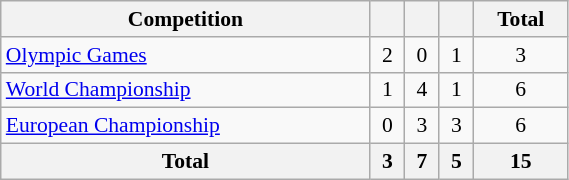<table class="wikitable" width=30% style="font-size:90%; text-align:center;">
<tr>
<th>Competition</th>
<th></th>
<th></th>
<th></th>
<th>Total</th>
</tr>
<tr>
<td align=left><a href='#'>Olympic Games</a></td>
<td>2</td>
<td>0</td>
<td>1</td>
<td>3</td>
</tr>
<tr>
<td align=left><a href='#'>World Championship</a></td>
<td>1</td>
<td>4</td>
<td>1</td>
<td>6</td>
</tr>
<tr>
<td align=left><a href='#'>European Championship</a></td>
<td>0</td>
<td>3</td>
<td>3</td>
<td>6</td>
</tr>
<tr>
<th>Total</th>
<th>3</th>
<th>7</th>
<th>5</th>
<th>15</th>
</tr>
</table>
